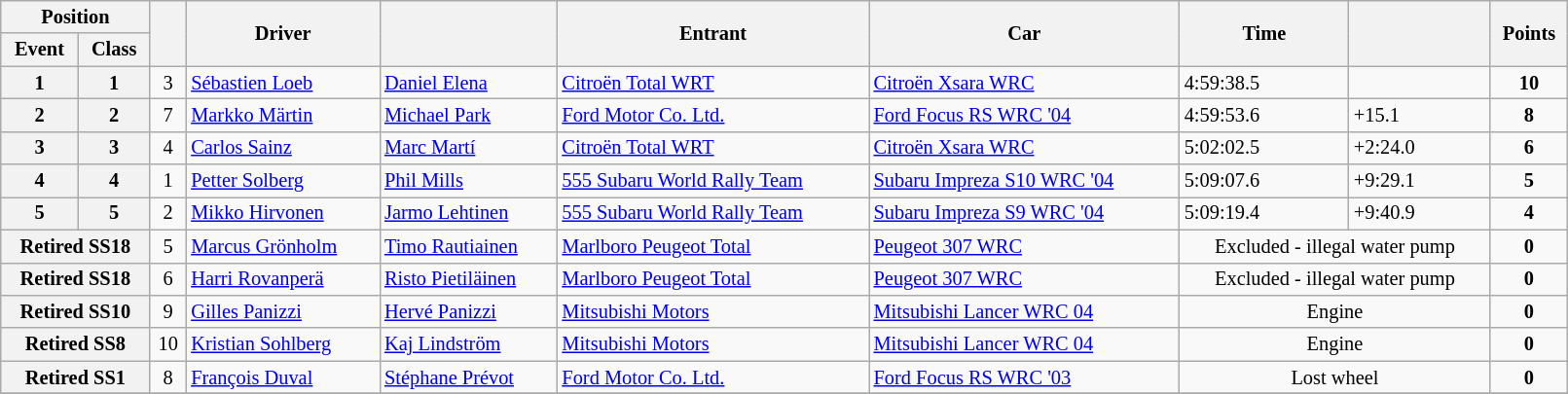<table class="wikitable" width=85% style="font-size: 85%;">
<tr>
<th colspan="2">Position</th>
<th rowspan="2"></th>
<th rowspan="2">Driver</th>
<th rowspan="2"></th>
<th rowspan="2">Entrant</th>
<th rowspan="2">Car</th>
<th rowspan="2">Time</th>
<th rowspan="2"></th>
<th rowspan="2">Points</th>
</tr>
<tr>
<th>Event</th>
<th>Class</th>
</tr>
<tr>
<th>1</th>
<th>1</th>
<td align="center">3</td>
<td> <a href='#'>Sébastien Loeb</a></td>
<td> <a href='#'>Daniel Elena</a></td>
<td> <a href='#'>Citroën Total WRT</a></td>
<td><a href='#'>Citroën Xsara WRC</a></td>
<td>4:59:38.5</td>
<td></td>
<td align="center"><strong>10</strong></td>
</tr>
<tr>
<th>2</th>
<th>2</th>
<td align="center">7</td>
<td> <a href='#'>Markko Märtin</a></td>
<td> <a href='#'>Michael Park</a></td>
<td> <a href='#'>Ford Motor Co. Ltd.</a></td>
<td><a href='#'>Ford Focus RS WRC '04</a></td>
<td>4:59:53.6</td>
<td>+15.1</td>
<td align="center"><strong>8</strong></td>
</tr>
<tr>
<th>3</th>
<th>3</th>
<td align="center">4</td>
<td> <a href='#'>Carlos Sainz</a></td>
<td> <a href='#'>Marc Martí</a></td>
<td> <a href='#'>Citroën Total WRT</a></td>
<td><a href='#'>Citroën Xsara WRC</a></td>
<td>5:02:02.5</td>
<td>+2:24.0</td>
<td align="center"><strong>6</strong></td>
</tr>
<tr>
<th>4</th>
<th>4</th>
<td align="center">1</td>
<td> <a href='#'>Petter Solberg</a></td>
<td> <a href='#'>Phil Mills</a></td>
<td> <a href='#'>555 Subaru World Rally Team</a></td>
<td><a href='#'>Subaru Impreza S10 WRC '04</a></td>
<td>5:09:07.6</td>
<td>+9:29.1</td>
<td align="center"><strong>5</strong></td>
</tr>
<tr>
<th>5</th>
<th>5</th>
<td align="center">2</td>
<td> <a href='#'>Mikko Hirvonen</a></td>
<td> <a href='#'>Jarmo Lehtinen</a></td>
<td> <a href='#'>555 Subaru World Rally Team</a></td>
<td><a href='#'>Subaru Impreza S9 WRC '04</a></td>
<td>5:09:19.4</td>
<td>+9:40.9</td>
<td align="center"><strong>4</strong></td>
</tr>
<tr>
<th colspan="2">Retired SS18</th>
<td align="center">5</td>
<td> <a href='#'>Marcus Grönholm</a></td>
<td> <a href='#'>Timo Rautiainen</a></td>
<td> <a href='#'>Marlboro Peugeot Total</a></td>
<td><a href='#'>Peugeot 307 WRC</a></td>
<td align="center" colspan="2">Excluded - illegal water pump</td>
<td align="center"><strong>0</strong></td>
</tr>
<tr>
<th colspan="2">Retired SS18</th>
<td align="center">6</td>
<td> <a href='#'>Harri Rovanperä</a></td>
<td> <a href='#'>Risto Pietiläinen</a></td>
<td> <a href='#'>Marlboro Peugeot Total</a></td>
<td><a href='#'>Peugeot 307 WRC</a></td>
<td align="center" colspan="2">Excluded - illegal water pump</td>
<td align="center"><strong>0</strong></td>
</tr>
<tr>
<th colspan="2">Retired SS10</th>
<td align="center">9</td>
<td> <a href='#'>Gilles Panizzi</a></td>
<td> <a href='#'>Hervé Panizzi</a></td>
<td> <a href='#'>Mitsubishi Motors</a></td>
<td><a href='#'>Mitsubishi Lancer WRC 04</a></td>
<td align="center" colspan="2">Engine</td>
<td align="center"><strong>0</strong></td>
</tr>
<tr>
<th colspan="2">Retired SS8</th>
<td align="center">10</td>
<td> <a href='#'>Kristian Sohlberg</a></td>
<td> <a href='#'>Kaj Lindström</a></td>
<td> <a href='#'>Mitsubishi Motors</a></td>
<td><a href='#'>Mitsubishi Lancer WRC 04</a></td>
<td align="center" colspan="2">Engine</td>
<td align="center"><strong>0</strong></td>
</tr>
<tr>
<th colspan="2">Retired SS1</th>
<td align="center">8</td>
<td> <a href='#'>François Duval</a></td>
<td> <a href='#'>Stéphane Prévot</a></td>
<td> <a href='#'>Ford Motor Co. Ltd.</a></td>
<td><a href='#'>Ford Focus RS WRC '03</a></td>
<td align="center" colspan="2">Lost wheel</td>
<td align="center"><strong>0</strong></td>
</tr>
<tr>
</tr>
</table>
